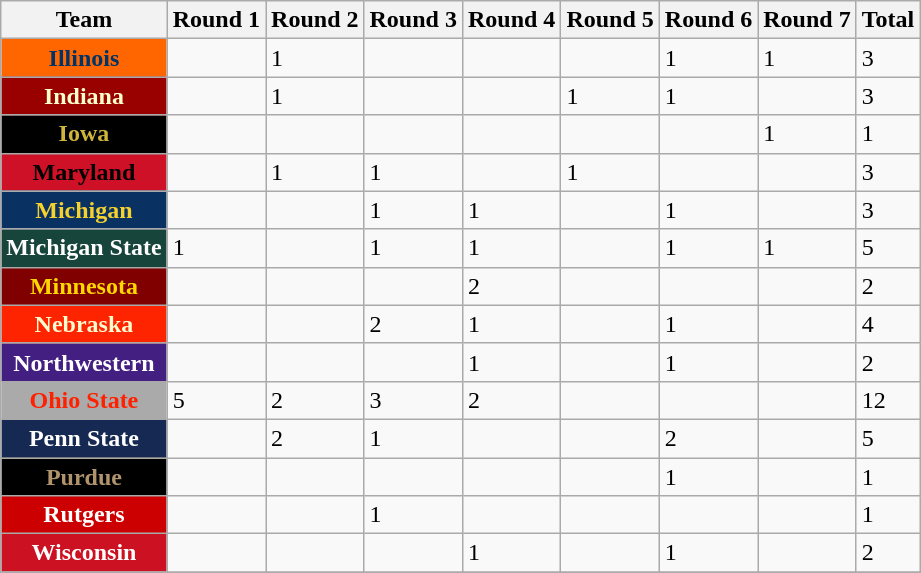<table class="wikitable sortable">
<tr>
<th>Team</th>
<th>Round 1</th>
<th>Round 2</th>
<th>Round 3</th>
<th>Round 4</th>
<th>Round 5</th>
<th>Round 6</th>
<th>Round 7</th>
<th>Total</th>
</tr>
<tr>
<th style="background:#f60; color:#036;">Illinois</th>
<td></td>
<td>1</td>
<td></td>
<td></td>
<td></td>
<td>1</td>
<td>1</td>
<td>3</td>
</tr>
<tr>
<th style="background:#900; color:#ffc;">Indiana</th>
<td></td>
<td>1</td>
<td></td>
<td></td>
<td>1</td>
<td>1</td>
<td></td>
<td>3</td>
</tr>
<tr>
<th style="background:#000; color:#cfb53b;">Iowa</th>
<td></td>
<td></td>
<td></td>
<td></td>
<td></td>
<td></td>
<td>1</td>
<td>1</td>
</tr>
<tr>
<th style="background:#ce1126; color:#000;">Maryland</th>
<td></td>
<td>1</td>
<td>1</td>
<td></td>
<td>1</td>
<td></td>
<td></td>
<td>3</td>
</tr>
<tr>
<th style="background:#093161; color:#f5d130;">Michigan</th>
<td></td>
<td></td>
<td>1</td>
<td>1</td>
<td></td>
<td>1</td>
<td></td>
<td>3</td>
</tr>
<tr>
<th style="background:#18453b; color:#fff;">Michigan State</th>
<td>1</td>
<td></td>
<td>1</td>
<td>1</td>
<td></td>
<td>1</td>
<td>1</td>
<td>5</td>
</tr>
<tr>
<th style="background:maroon; color:gold;">Minnesota</th>
<td></td>
<td></td>
<td></td>
<td>2</td>
<td></td>
<td></td>
<td></td>
<td>2</td>
</tr>
<tr>
<th style="background:#FF2400; color:#FFFDD0;">Nebraska</th>
<td></td>
<td></td>
<td>2</td>
<td>1</td>
<td></td>
<td>1</td>
<td></td>
<td>4</td>
</tr>
<tr>
<th style="background:#431f81; color:#fff;">Northwestern</th>
<td></td>
<td></td>
<td></td>
<td>1</td>
<td></td>
<td>1</td>
<td></td>
<td>2</td>
</tr>
<tr>
<th style="background:#aaa; color:#ff2000;">Ohio State</th>
<td>5</td>
<td>2</td>
<td>3</td>
<td>2</td>
<td></td>
<td></td>
<td></td>
<td>12</td>
</tr>
<tr>
<th style="background:#162952; color:#fff;">Penn State</th>
<td></td>
<td>2</td>
<td>1</td>
<td></td>
<td></td>
<td>2</td>
<td></td>
<td>5</td>
</tr>
<tr>
<th style="background:#000; color:#b1946c;">Purdue</th>
<td></td>
<td></td>
<td></td>
<td></td>
<td></td>
<td>1</td>
<td></td>
<td>1</td>
</tr>
<tr>
<th style="background:#c00; color:#fff;"><strong>Rutgers</strong></th>
<td></td>
<td></td>
<td>1</td>
<td></td>
<td></td>
<td></td>
<td></td>
<td>1</td>
</tr>
<tr>
<th style="background:#c12; color:#fff;">Wisconsin</th>
<td></td>
<td></td>
<td></td>
<td>1</td>
<td></td>
<td>1</td>
<td></td>
<td>2</td>
</tr>
<tr>
</tr>
</table>
